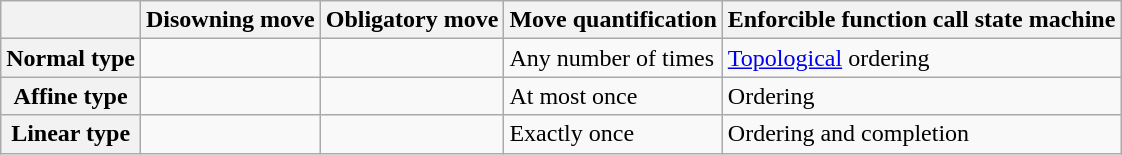<table class="wikitable">
<tr>
<th></th>
<th>Disowning move</th>
<th>Obligatory move</th>
<th>Move quantification</th>
<th>Enforcible function call state machine</th>
</tr>
<tr>
<th>Normal type</th>
<td></td>
<td></td>
<td>Any number of times</td>
<td><a href='#'>Topological</a> ordering</td>
</tr>
<tr>
<th>Affine type</th>
<td></td>
<td></td>
<td>At most once</td>
<td>Ordering</td>
</tr>
<tr>
<th>Linear type</th>
<td></td>
<td></td>
<td>Exactly once</td>
<td>Ordering and completion</td>
</tr>
</table>
